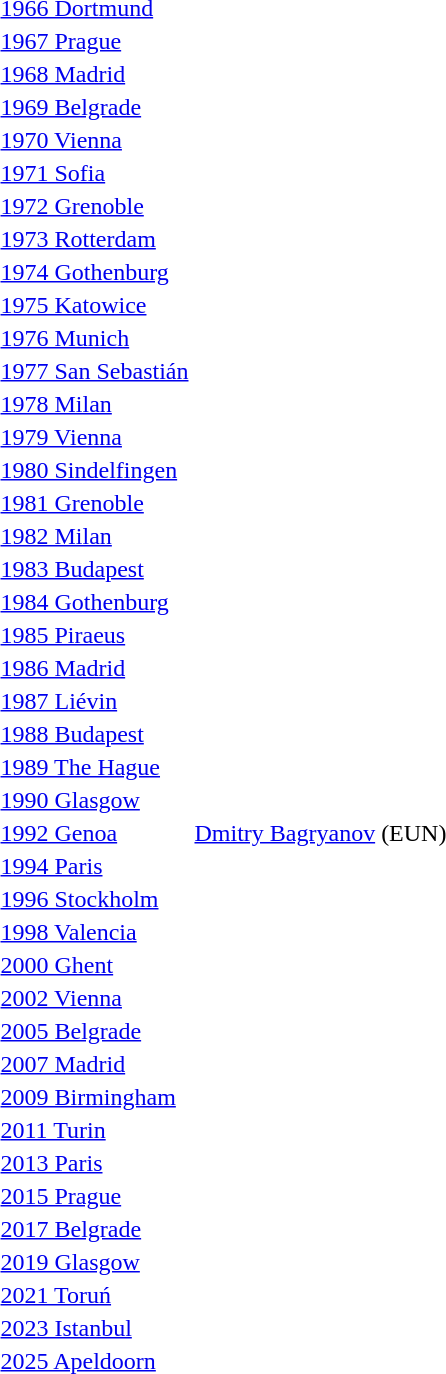<table>
<tr>
<td><a href='#'>1966 Dortmund</a><br></td>
<td></td>
<td></td>
<td></td>
</tr>
<tr>
<td><a href='#'>1967 Prague</a><br></td>
<td></td>
<td></td>
<td></td>
</tr>
<tr>
<td><a href='#'>1968 Madrid</a><br></td>
<td></td>
<td></td>
<td></td>
</tr>
<tr>
<td><a href='#'>1969 Belgrade</a><br></td>
<td></td>
<td></td>
<td></td>
</tr>
<tr>
<td><a href='#'>1970 Vienna</a><br></td>
<td></td>
<td></td>
<td></td>
</tr>
<tr>
<td><a href='#'>1971 Sofia</a><br></td>
<td></td>
<td></td>
<td></td>
</tr>
<tr>
<td><a href='#'>1972 Grenoble</a><br></td>
<td></td>
<td></td>
<td></td>
</tr>
<tr>
<td><a href='#'>1973 Rotterdam</a><br></td>
<td></td>
<td></td>
<td></td>
</tr>
<tr>
<td><a href='#'>1974 Gothenburg</a><br></td>
<td></td>
<td></td>
<td></td>
</tr>
<tr>
<td><a href='#'>1975 Katowice</a><br></td>
<td></td>
<td></td>
<td></td>
</tr>
<tr>
<td><a href='#'>1976 Munich</a><br></td>
<td></td>
<td></td>
<td></td>
</tr>
<tr>
<td><a href='#'>1977 San Sebastián</a><br></td>
<td></td>
<td></td>
<td></td>
</tr>
<tr>
<td><a href='#'>1978 Milan</a><br></td>
<td></td>
<td></td>
<td></td>
</tr>
<tr>
<td><a href='#'>1979 Vienna</a><br></td>
<td></td>
<td></td>
<td></td>
</tr>
<tr>
<td><a href='#'>1980 Sindelfingen</a><br></td>
<td></td>
<td></td>
<td></td>
</tr>
<tr>
<td><a href='#'>1981 Grenoble</a><br></td>
<td></td>
<td></td>
<td></td>
</tr>
<tr>
<td><a href='#'>1982 Milan</a><br></td>
<td></td>
<td></td>
<td></td>
</tr>
<tr>
<td><a href='#'>1983 Budapest</a><br></td>
<td></td>
<td></td>
<td></td>
</tr>
<tr>
<td><a href='#'>1984 Gothenburg</a><br></td>
<td></td>
<td></td>
<td></td>
</tr>
<tr>
<td><a href='#'>1985 Piraeus</a><br></td>
<td></td>
<td></td>
<td></td>
</tr>
<tr>
<td><a href='#'>1986 Madrid</a><br></td>
<td></td>
<td></td>
<td></td>
</tr>
<tr>
<td><a href='#'>1987 Liévin</a><br></td>
<td></td>
<td></td>
<td></td>
</tr>
<tr>
<td><a href='#'>1988 Budapest</a><br></td>
<td></td>
<td></td>
<td></td>
</tr>
<tr>
<td><a href='#'>1989 The Hague</a><br></td>
<td></td>
<td></td>
<td></td>
</tr>
<tr>
<td><a href='#'>1990 Glasgow</a><br></td>
<td></td>
<td></td>
<td></td>
</tr>
<tr>
<td><a href='#'>1992 Genoa</a><br></td>
<td> <a href='#'>Dmitry Bagryanov</a> (EUN)</td>
<td></td>
<td></td>
</tr>
<tr>
<td><a href='#'>1994 Paris</a><br></td>
<td></td>
<td></td>
<td></td>
</tr>
<tr>
<td><a href='#'>1996 Stockholm</a><br></td>
<td></td>
<td></td>
<td></td>
</tr>
<tr>
<td><a href='#'>1998 Valencia</a><br></td>
<td></td>
<td></td>
<td></td>
</tr>
<tr>
<td><a href='#'>2000 Ghent</a><br></td>
<td></td>
<td></td>
<td></td>
</tr>
<tr>
<td><a href='#'>2002 Vienna</a><br></td>
<td></td>
<td></td>
<td></td>
</tr>
<tr>
<td><a href='#'>2005 Belgrade</a><br></td>
<td></td>
<td></td>
<td></td>
</tr>
<tr>
<td><a href='#'>2007 Madrid</a><br></td>
<td></td>
<td></td>
<td></td>
</tr>
<tr>
<td><a href='#'>2009 Birmingham</a><br></td>
<td></td>
<td></td>
<td></td>
</tr>
<tr>
<td><a href='#'>2011 Turin</a><br></td>
<td></td>
<td></td>
<td></td>
</tr>
<tr>
<td><a href='#'>2013 Paris</a><br></td>
<td></td>
<td></td>
<td></td>
</tr>
<tr>
<td><a href='#'>2015 Prague</a><br></td>
<td></td>
<td></td>
<td></td>
</tr>
<tr>
<td><a href='#'>2017 Belgrade</a><br></td>
<td></td>
<td></td>
<td></td>
</tr>
<tr>
<td><a href='#'>2019 Glasgow</a><br></td>
<td></td>
<td></td>
<td></td>
</tr>
<tr>
<td><a href='#'>2021 Toruń</a><br></td>
<td></td>
<td></td>
<td></td>
</tr>
<tr>
<td><a href='#'>2023 Istanbul</a><br></td>
<td></td>
<td></td>
<td></td>
</tr>
<tr>
<td><a href='#'>2025 Apeldoorn</a><br></td>
<td></td>
<td></td>
<td></td>
</tr>
</table>
